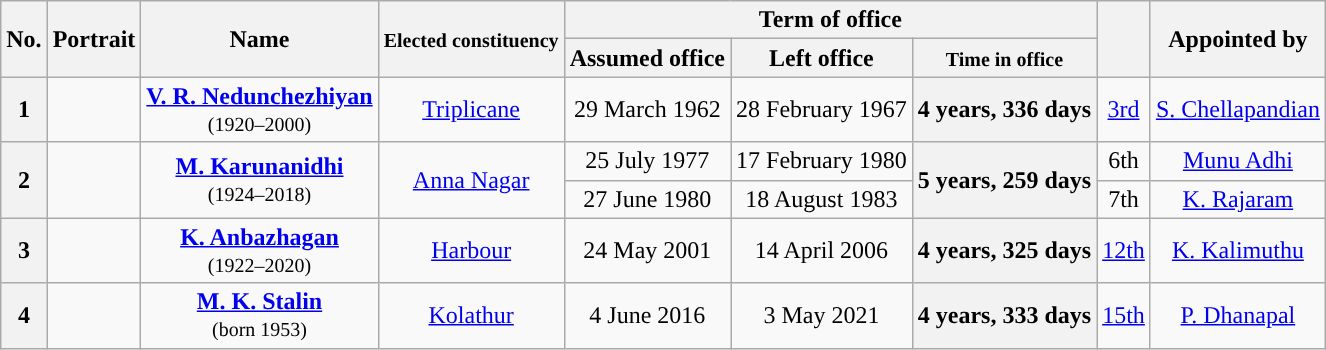<table class="wikitable sortable" style="text-align:center;">
<tr>
<th rowspan=2 style="background-color:">No.</th>
<th rowspan=2 style="background-color:">Portrait</th>
<th rowspan=2 style="background-color:">Name<br><small></small></th>
<th rowspan=2 style="background-color:"><small>Elected constituency</small></th>
<th colspan=3 style="background-color:">Term of office</th>
<th rowspan=2 style="background-color:"><br><small></small></th>
<th rowspan=2 style="background-color:">Appointed by<br></th>
</tr>
<tr>
<th style="background-color:">Assumed office</th>
<th style="background-color:">Left office</th>
<th style="background-color:"><small>Time in office</small></th>
</tr>
<tr>
<th>1</th>
<td></td>
<td><strong><a href='#'>V. R. Nedunchezhiyan</a></strong><br><small>(1920–2000)</small></td>
<td><a href='#'>Triplicane</a></td>
<td>29 March 1962</td>
<td>28 February 1967</td>
<th>4 years, 336 days</th>
<td><a href='#'>3rd</a><br></td>
<td><a href='#'>S. Chellapandian</a></td>
</tr>
<tr>
<th rowspan=2>2</th>
<td rowspan=2></td>
<td rowspan=2><strong><a href='#'>M. Karunanidhi</a></strong><br><small>(1924–2018)</small></td>
<td rowspan=2><a href='#'>Anna Nagar</a></td>
<td>25 July 1977</td>
<td>17 February 1980</td>
<th rowspan=2>5 years, 259 days</th>
<td>6th<br></td>
<td><a href='#'>Munu Adhi</a></td>
</tr>
<tr>
<td>27 June 1980</td>
<td>18 August 1983</td>
<td>7th<br></td>
<td><a href='#'>K. Rajaram</a></td>
</tr>
<tr>
<th>3</th>
<td></td>
<td><strong><a href='#'>K. Anbazhagan</a></strong><br><small>(1922–2020)</small></td>
<td><a href='#'>Harbour</a></td>
<td>24 May 2001</td>
<td>14 April 2006</td>
<th>4 years, 325 days</th>
<td><a href='#'>12th</a><br></td>
<td><a href='#'>K. Kalimuthu</a></td>
</tr>
<tr>
<th>4</th>
<td></td>
<td><strong><a href='#'>M. K. Stalin</a></strong><br><small>(born 1953)</small></td>
<td><a href='#'>Kolathur</a></td>
<td>4 June 2016</td>
<td>3 May 2021</td>
<th>4 years, 333 days</th>
<td><a href='#'>15th</a><br></td>
<td><a href='#'>P. Dhanapal</a></td>
</tr>
</table>
